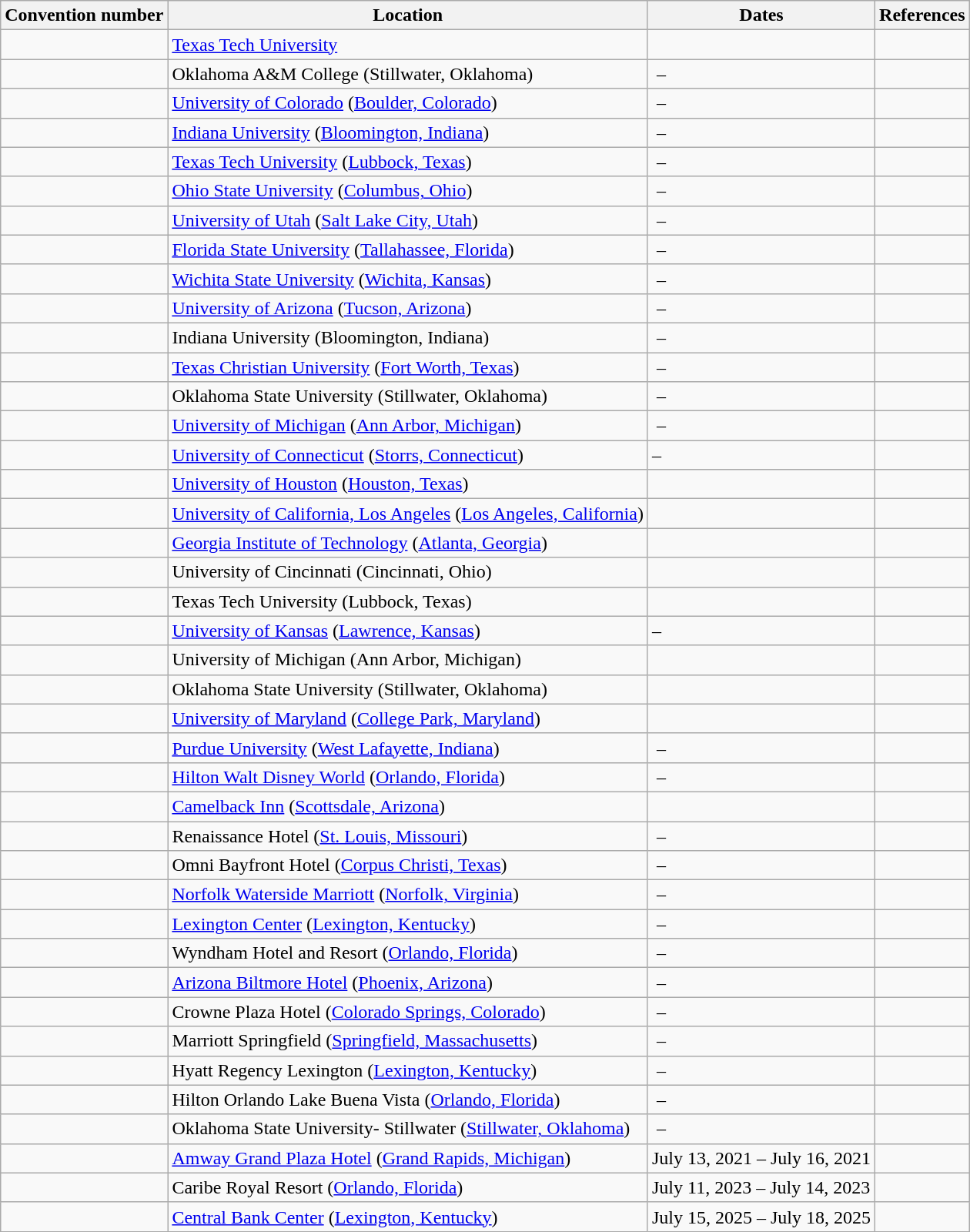<table class="wikitable sortable">
<tr>
<th>Convention number</th>
<th>Location</th>
<th>Dates</th>
<th>References</th>
</tr>
<tr>
<td></td>
<td><a href='#'>Texas Tech University</a></td>
<td></td>
<td></td>
</tr>
<tr>
<td></td>
<td>Oklahoma A&M College (Stillwater, Oklahoma)</td>
<td> – </td>
<td></td>
</tr>
<tr>
<td></td>
<td><a href='#'>University of Colorado</a> (<a href='#'>Boulder, Colorado</a>)</td>
<td> – </td>
<td></td>
</tr>
<tr>
<td></td>
<td><a href='#'>Indiana University</a> (<a href='#'>Bloomington, Indiana</a>)</td>
<td> – </td>
<td></td>
</tr>
<tr>
<td></td>
<td><a href='#'>Texas Tech University</a> (<a href='#'>Lubbock, Texas</a>)</td>
<td> – </td>
<td></td>
</tr>
<tr>
<td></td>
<td><a href='#'>Ohio State University</a> (<a href='#'>Columbus, Ohio</a>)</td>
<td> – </td>
<td></td>
</tr>
<tr>
<td></td>
<td><a href='#'>University of Utah</a> (<a href='#'>Salt Lake City, Utah</a>)</td>
<td> – </td>
<td></td>
</tr>
<tr>
<td></td>
<td><a href='#'>Florida State University</a> (<a href='#'>Tallahassee, Florida</a>)</td>
<td> – </td>
<td></td>
</tr>
<tr>
<td></td>
<td><a href='#'>Wichita State University</a> (<a href='#'>Wichita, Kansas</a>)</td>
<td> – </td>
<td></td>
</tr>
<tr>
<td></td>
<td><a href='#'>University of Arizona</a> (<a href='#'>Tucson, Arizona</a>)</td>
<td> – </td>
<td></td>
</tr>
<tr>
<td></td>
<td>Indiana University (Bloomington, Indiana)</td>
<td> – </td>
<td></td>
</tr>
<tr>
<td></td>
<td><a href='#'>Texas Christian University</a> (<a href='#'>Fort Worth, Texas</a>)</td>
<td> – </td>
<td></td>
</tr>
<tr>
<td></td>
<td>Oklahoma State University (Stillwater, Oklahoma)</td>
<td> – </td>
<td></td>
</tr>
<tr>
<td></td>
<td><a href='#'>University of Michigan</a> (<a href='#'>Ann Arbor, Michigan</a>)</td>
<td> – </td>
<td></td>
</tr>
<tr>
<td></td>
<td><a href='#'>University of Connecticut</a> (<a href='#'>Storrs, Connecticut</a>)</td>
<td>–</td>
<td></td>
</tr>
<tr>
<td></td>
<td><a href='#'>University of Houston</a> (<a href='#'>Houston, Texas</a>)</td>
<td></td>
<td></td>
</tr>
<tr>
<td></td>
<td><a href='#'>University of California, Los Angeles</a> (<a href='#'>Los Angeles, California</a>)</td>
<td></td>
<td></td>
</tr>
<tr>
<td></td>
<td><a href='#'>Georgia Institute of Technology</a> (<a href='#'>Atlanta, Georgia</a>)</td>
<td></td>
<td></td>
</tr>
<tr>
<td></td>
<td>University of Cincinnati (Cincinnati, Ohio)</td>
<td></td>
<td></td>
</tr>
<tr>
<td></td>
<td>Texas Tech University (Lubbock, Texas)</td>
<td></td>
<td></td>
</tr>
<tr>
<td></td>
<td><a href='#'>University of Kansas</a> (<a href='#'>Lawrence, Kansas</a>)</td>
<td>–</td>
<td></td>
</tr>
<tr>
<td></td>
<td>University of Michigan (Ann Arbor, Michigan)</td>
<td></td>
<td></td>
</tr>
<tr>
<td></td>
<td>Oklahoma State University (Stillwater, Oklahoma)</td>
<td></td>
<td></td>
</tr>
<tr>
<td></td>
<td><a href='#'>University of Maryland</a> (<a href='#'>College Park, Maryland</a>)</td>
<td></td>
<td></td>
</tr>
<tr>
<td></td>
<td><a href='#'>Purdue University</a> (<a href='#'>West Lafayette, Indiana</a>)</td>
<td> – </td>
<td></td>
</tr>
<tr>
<td></td>
<td><a href='#'>Hilton Walt Disney World</a> (<a href='#'>Orlando, Florida</a>)</td>
<td> – </td>
<td></td>
</tr>
<tr>
<td></td>
<td><a href='#'>Camelback Inn</a> (<a href='#'>Scottsdale, Arizona</a>)</td>
<td></td>
<td></td>
</tr>
<tr>
<td></td>
<td>Renaissance Hotel (<a href='#'>St. Louis, Missouri</a>)</td>
<td> – </td>
<td></td>
</tr>
<tr>
<td></td>
<td>Omni Bayfront Hotel (<a href='#'>Corpus Christi, Texas</a>)</td>
<td> – </td>
<td></td>
</tr>
<tr>
<td></td>
<td><a href='#'>Norfolk Waterside Marriott</a> (<a href='#'>Norfolk, Virginia</a>)</td>
<td> – </td>
<td></td>
</tr>
<tr>
<td></td>
<td><a href='#'>Lexington Center</a> (<a href='#'>Lexington, Kentucky</a>)</td>
<td> – </td>
<td></td>
</tr>
<tr>
<td></td>
<td>Wyndham Hotel and Resort (<a href='#'>Orlando, Florida</a>)</td>
<td> – </td>
<td></td>
</tr>
<tr>
<td></td>
<td><a href='#'>Arizona Biltmore Hotel</a> (<a href='#'>Phoenix, Arizona</a>)</td>
<td> – </td>
<td></td>
</tr>
<tr>
<td></td>
<td>Crowne Plaza Hotel (<a href='#'>Colorado Springs, Colorado</a>)</td>
<td> – </td>
<td></td>
</tr>
<tr>
<td></td>
<td>Marriott Springfield (<a href='#'>Springfield, Massachusetts</a>)</td>
<td> – </td>
<td></td>
</tr>
<tr>
<td></td>
<td>Hyatt Regency Lexington (<a href='#'>Lexington, Kentucky</a>)</td>
<td> – </td>
<td></td>
</tr>
<tr>
<td></td>
<td>Hilton Orlando Lake Buena Vista (<a href='#'>Orlando, Florida</a>)</td>
<td> – </td>
<td></td>
</tr>
<tr>
<td></td>
<td>Oklahoma State University- Stillwater (<a href='#'>Stillwater, Oklahoma</a>)</td>
<td> – </td>
<td></td>
</tr>
<tr>
<td></td>
<td><a href='#'>Amway Grand Plaza Hotel</a> (<a href='#'>Grand Rapids, Michigan</a>)</td>
<td>July 13, 2021 – July 16, 2021</td>
<td></td>
</tr>
<tr>
<td></td>
<td>Caribe Royal Resort (<a href='#'>Orlando, Florida</a>)</td>
<td>July 11, 2023 – July 14, 2023</td>
<td></td>
</tr>
<tr>
<td></td>
<td><a href='#'>Central Bank Center</a> (<a href='#'>Lexington, Kentucky</a>)</td>
<td>July 15, 2025 – July 18, 2025</td>
<td></td>
</tr>
</table>
